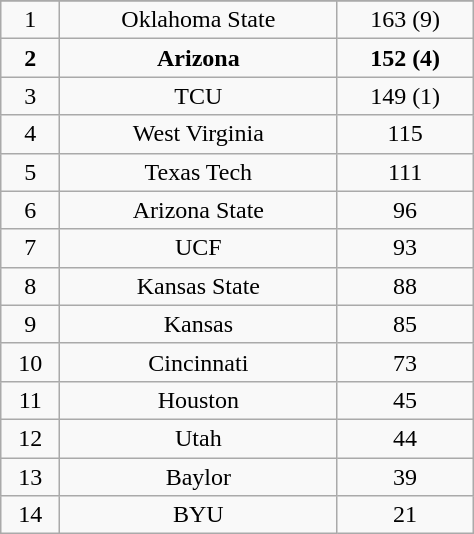<table class="wikitable" style="width: 25%;text-align: center;">
<tr align="center">
</tr>
<tr align="center">
<td>1</td>
<td>Oklahoma State</td>
<td>163 (9)</td>
</tr>
<tr align="center">
<td><strong>2</strong></td>
<td><strong>Arizona</strong></td>
<td><strong>152 (4)</strong></td>
</tr>
<tr align="center">
<td>3</td>
<td>TCU</td>
<td>149 (1)</td>
</tr>
<tr align="center">
<td>4</td>
<td>West Virginia</td>
<td>115</td>
</tr>
<tr align="center">
<td>5</td>
<td>Texas Tech</td>
<td>111</td>
</tr>
<tr align="center">
<td>6</td>
<td>Arizona State</td>
<td>96</td>
</tr>
<tr align="center">
<td>7</td>
<td>UCF</td>
<td>93</td>
</tr>
<tr align="center">
<td>8</td>
<td>Kansas State</td>
<td>88</td>
</tr>
<tr align="center">
<td>9</td>
<td>Kansas</td>
<td>85</td>
</tr>
<tr align="center">
<td>10</td>
<td>Cincinnati</td>
<td>73</td>
</tr>
<tr align="center">
<td>11</td>
<td>Houston</td>
<td>45</td>
</tr>
<tr align="center">
<td>12</td>
<td>Utah</td>
<td>44</td>
</tr>
<tr align="center">
<td>13</td>
<td>Baylor</td>
<td>39</td>
</tr>
<tr align="center">
<td>14</td>
<td>BYU</td>
<td>21</td>
</tr>
</table>
